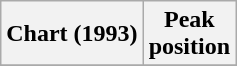<table class="wikitable sortable plainrowheaders" style="text-align:center;" border="1">
<tr>
<th scope="col">Chart (1993)</th>
<th scope="col">Peak<br>position</th>
</tr>
<tr>
</tr>
</table>
